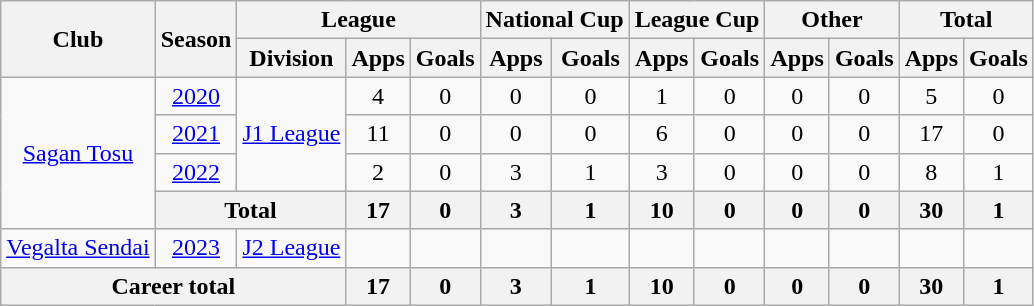<table class="wikitable" style="text-align: center">
<tr>
<th rowspan="2">Club</th>
<th rowspan="2">Season</th>
<th colspan="3">League</th>
<th colspan="2">National Cup</th>
<th colspan="2">League Cup</th>
<th colspan="2">Other</th>
<th colspan="2">Total</th>
</tr>
<tr>
<th>Division</th>
<th>Apps</th>
<th>Goals</th>
<th>Apps</th>
<th>Goals</th>
<th>Apps</th>
<th>Goals</th>
<th>Apps</th>
<th>Goals</th>
<th>Apps</th>
<th>Goals</th>
</tr>
<tr>
<td rowspan="4"><a href='#'>Sagan Tosu</a></td>
<td><a href='#'>2020</a></td>
<td rowspan="3"><a href='#'>J1 League</a></td>
<td>4</td>
<td>0</td>
<td>0</td>
<td>0</td>
<td>1</td>
<td>0</td>
<td>0</td>
<td>0</td>
<td>5</td>
<td>0</td>
</tr>
<tr>
<td><a href='#'>2021</a></td>
<td>11</td>
<td>0</td>
<td>0</td>
<td>0</td>
<td>6</td>
<td>0</td>
<td>0</td>
<td>0</td>
<td>17</td>
<td>0</td>
</tr>
<tr>
<td><a href='#'>2022</a></td>
<td>2</td>
<td>0</td>
<td>3</td>
<td>1</td>
<td>3</td>
<td>0</td>
<td>0</td>
<td>0</td>
<td>8</td>
<td>1</td>
</tr>
<tr>
<th colspan="2">Total</th>
<th>17</th>
<th>0</th>
<th>3</th>
<th>1</th>
<th>10</th>
<th>0</th>
<th>0</th>
<th>0</th>
<th>30</th>
<th>1</th>
</tr>
<tr>
<td><a href='#'>Vegalta Sendai</a></td>
<td><a href='#'>2023</a></td>
<td><a href='#'>J2 League</a></td>
<td></td>
<td></td>
<td></td>
<td></td>
<td></td>
<td></td>
<td></td>
<td></td>
<td></td>
<td></td>
</tr>
<tr>
<th colspan="3">Career total</th>
<th>17</th>
<th>0</th>
<th>3</th>
<th>1</th>
<th>10</th>
<th>0</th>
<th>0</th>
<th>0</th>
<th>30</th>
<th>1</th>
</tr>
</table>
